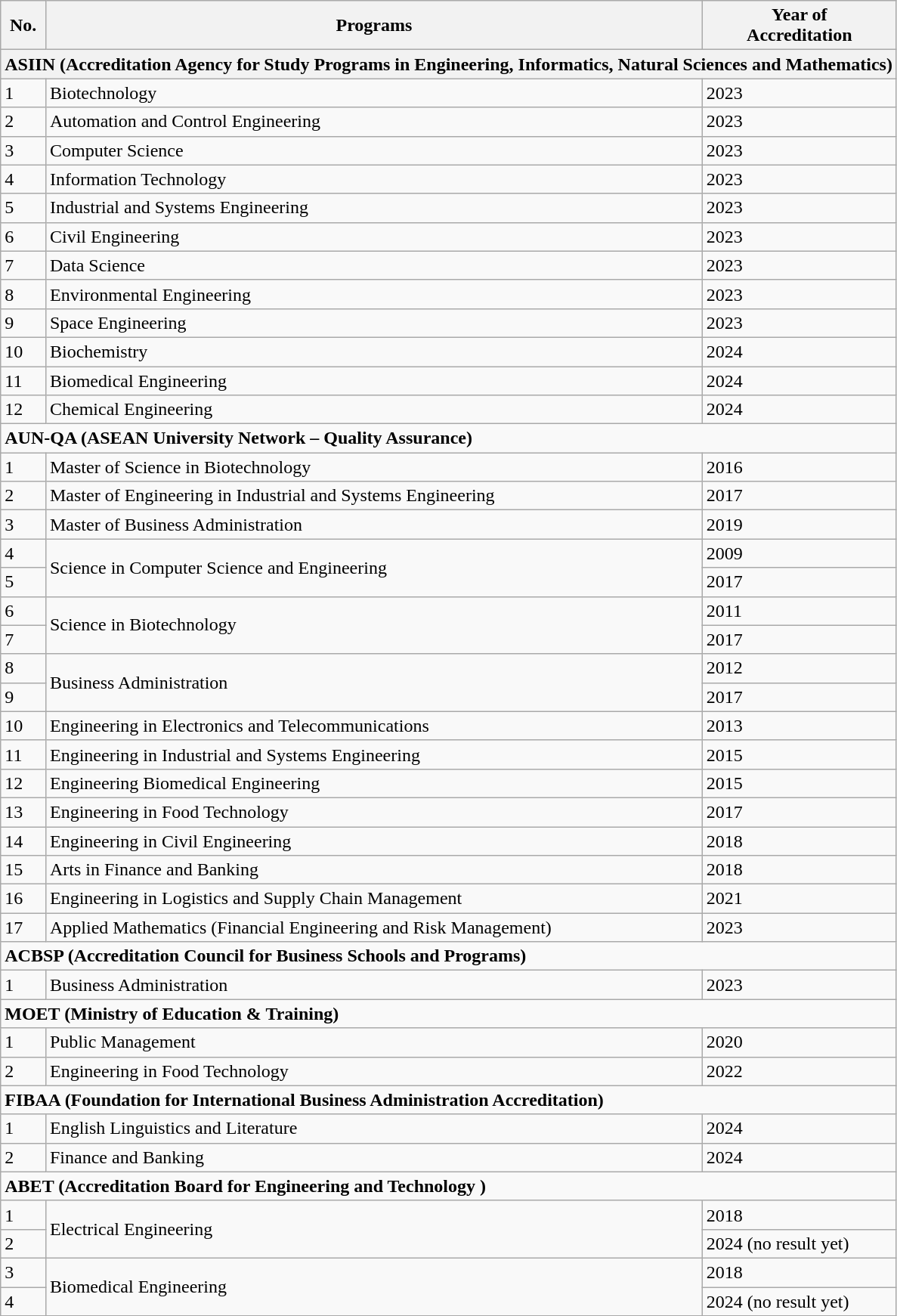<table class="wikitable">
<tr>
<th>No.</th>
<th>Programs</th>
<th>Year of<br>Accreditation</th>
</tr>
<tr>
<th colspan="3"><strong>ASIIN (Accreditation Agency for Study Programs in Engineering, Informatics, Natural Sciences and Mathematics)</strong></th>
</tr>
<tr>
<td>1</td>
<td>Biotechnology</td>
<td>2023</td>
</tr>
<tr>
<td>2</td>
<td>Automation and Control Engineering</td>
<td>2023</td>
</tr>
<tr>
<td>3</td>
<td>Computer Science</td>
<td>2023</td>
</tr>
<tr>
<td>4</td>
<td>Information Technology</td>
<td>2023</td>
</tr>
<tr>
<td>5</td>
<td>Industrial and Systems Engineering</td>
<td>2023</td>
</tr>
<tr>
<td>6</td>
<td>Civil Engineering</td>
<td>2023</td>
</tr>
<tr>
<td>7</td>
<td>Data Science</td>
<td>2023</td>
</tr>
<tr>
<td>8</td>
<td>Environmental Engineering</td>
<td>2023</td>
</tr>
<tr>
<td>9</td>
<td>Space Engineering</td>
<td>2023</td>
</tr>
<tr>
<td>10</td>
<td>Biochemistry</td>
<td>2024</td>
</tr>
<tr>
<td>11</td>
<td>Biomedical Engineering</td>
<td>2024</td>
</tr>
<tr>
<td>12</td>
<td>Chemical Engineering</td>
<td>2024</td>
</tr>
<tr>
<td colspan="3"><strong>AUN-QA (ASEAN University Network – Quality Assurance)</strong></td>
</tr>
<tr>
<td>1</td>
<td>Master of Science in Biotechnology</td>
<td>2016</td>
</tr>
<tr>
<td>2</td>
<td>Master of Engineering in Industrial and Systems Engineering</td>
<td>2017</td>
</tr>
<tr>
<td>3</td>
<td>Master of Business Administration</td>
<td>2019</td>
</tr>
<tr>
<td>4</td>
<td rowspan="2">Science in Computer Science and Engineering</td>
<td>2009</td>
</tr>
<tr>
<td>5</td>
<td>2017</td>
</tr>
<tr>
<td>6</td>
<td rowspan="2">Science in Biotechnology</td>
<td>2011</td>
</tr>
<tr>
<td>7</td>
<td>2017</td>
</tr>
<tr>
<td>8</td>
<td rowspan="2">Business Administration</td>
<td>2012</td>
</tr>
<tr>
<td>9</td>
<td>2017</td>
</tr>
<tr>
<td>10</td>
<td>Engineering in Electronics and Telecommunications</td>
<td>2013</td>
</tr>
<tr>
<td>11</td>
<td>Engineering in Industrial and Systems Engineering</td>
<td>2015</td>
</tr>
<tr>
<td>12</td>
<td>Engineering Biomedical Engineering</td>
<td>2015</td>
</tr>
<tr>
<td>13</td>
<td>Engineering in Food Technology</td>
<td>2017</td>
</tr>
<tr>
<td>14</td>
<td>Engineering in Civil Engineering</td>
<td>2018</td>
</tr>
<tr>
<td>15</td>
<td>Arts in Finance and Banking</td>
<td>2018</td>
</tr>
<tr>
<td>16</td>
<td>Engineering in Logistics and Supply Chain Management</td>
<td>2021</td>
</tr>
<tr>
<td>17</td>
<td>Applied Mathematics (Financial Engineering and Risk Management)</td>
<td>2023</td>
</tr>
<tr>
<td colspan="3"><strong>ACBSP (Accreditation Council for Business Schools and Programs)</strong></td>
</tr>
<tr>
<td>1</td>
<td>Business Administration</td>
<td>2023</td>
</tr>
<tr>
<td colspan="3"><strong>MOET (Ministry of Education & Training)</strong></td>
</tr>
<tr>
<td>1</td>
<td>Public Management</td>
<td>2020</td>
</tr>
<tr>
<td>2</td>
<td>Engineering in Food Technology</td>
<td>2022</td>
</tr>
<tr>
<td colspan="3"><strong>FIBAA (Foundation for International Business Administration Accreditation)</strong></td>
</tr>
<tr>
<td>1</td>
<td>English Linguistics and Literature</td>
<td>2024</td>
</tr>
<tr>
<td>2</td>
<td>Finance and Banking</td>
<td>2024</td>
</tr>
<tr>
<td colspan="3"><strong>ABET (Accreditation Board for Engineering and Technology )</strong></td>
</tr>
<tr>
<td>1</td>
<td rowspan="2">Electrical Engineering</td>
<td>2018</td>
</tr>
<tr>
<td>2</td>
<td>2024 (no result yet)</td>
</tr>
<tr>
<td>3</td>
<td rowspan="2">Biomedical Engineering</td>
<td>2018</td>
</tr>
<tr>
<td>4</td>
<td>2024 (no result yet)</td>
</tr>
</table>
